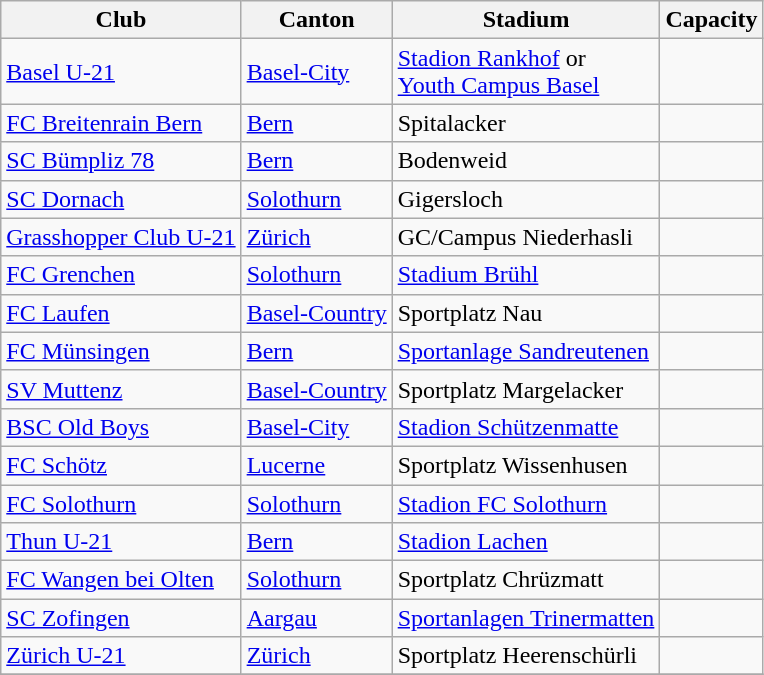<table class="wikitable">
<tr>
<th>Club</th>
<th>Canton</th>
<th>Stadium</th>
<th>Capacity</th>
</tr>
<tr>
<td><a href='#'>Basel U-21</a></td>
<td><a href='#'>Basel-City</a></td>
<td><a href='#'>Stadion Rankhof</a> or<br><a href='#'>Youth Campus Basel</a></td>
<td><br></td>
</tr>
<tr>
<td><a href='#'>FC Breitenrain Bern</a></td>
<td><a href='#'>Bern</a></td>
<td>Spitalacker</td>
<td></td>
</tr>
<tr>
<td><a href='#'>SC Bümpliz 78</a></td>
<td><a href='#'>Bern</a></td>
<td>Bodenweid</td>
<td></td>
</tr>
<tr>
<td><a href='#'>SC Dornach</a></td>
<td><a href='#'>Solothurn</a></td>
<td>Gigersloch</td>
<td></td>
</tr>
<tr>
<td><a href='#'>Grasshopper Club U-21</a></td>
<td><a href='#'>Zürich</a></td>
<td>GC/Campus Niederhasli</td>
<td></td>
</tr>
<tr>
<td><a href='#'>FC Grenchen</a></td>
<td><a href='#'>Solothurn</a></td>
<td><a href='#'>Stadium Brühl</a></td>
<td></td>
</tr>
<tr>
<td><a href='#'>FC Laufen</a></td>
<td><a href='#'>Basel-Country</a></td>
<td>Sportplatz Nau</td>
<td></td>
</tr>
<tr>
<td><a href='#'>FC Münsingen</a></td>
<td><a href='#'>Bern</a></td>
<td><a href='#'>Sportanlage Sandreutenen</a></td>
<td></td>
</tr>
<tr>
<td><a href='#'>SV Muttenz</a></td>
<td><a href='#'>Basel-Country</a></td>
<td>Sportplatz Margelacker</td>
<td></td>
</tr>
<tr>
<td><a href='#'>BSC Old Boys</a></td>
<td><a href='#'>Basel-City</a></td>
<td><a href='#'>Stadion Schützenmatte</a></td>
<td></td>
</tr>
<tr>
<td><a href='#'>FC Schötz</a></td>
<td><a href='#'>Lucerne</a></td>
<td>Sportplatz Wissenhusen</td>
<td></td>
</tr>
<tr>
<td><a href='#'>FC Solothurn</a></td>
<td><a href='#'>Solothurn</a></td>
<td><a href='#'>Stadion FC Solothurn</a></td>
<td></td>
</tr>
<tr>
<td><a href='#'>Thun U-21</a></td>
<td><a href='#'>Bern</a></td>
<td><a href='#'>Stadion Lachen</a></td>
<td></td>
</tr>
<tr>
<td><a href='#'>FC Wangen bei Olten</a></td>
<td><a href='#'>Solothurn</a></td>
<td>Sportplatz Chrüzmatt</td>
<td></td>
</tr>
<tr>
<td><a href='#'>SC Zofingen</a></td>
<td><a href='#'>Aargau</a></td>
<td><a href='#'>Sportanlagen Trinermatten</a></td>
<td></td>
</tr>
<tr>
<td><a href='#'>Zürich U-21</a></td>
<td><a href='#'>Zürich</a></td>
<td>Sportplatz Heerenschürli</td>
<td></td>
</tr>
<tr>
</tr>
</table>
